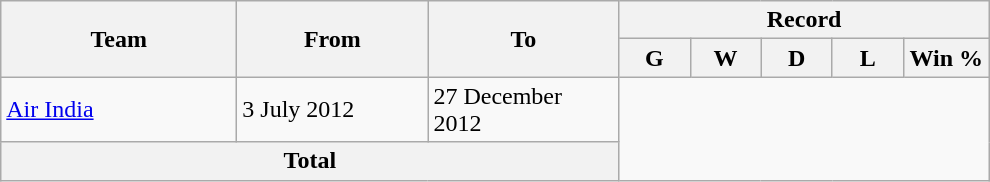<table class="wikitable" style="text-align: center">
<tr>
<th rowspan=2! width=150>Team</th>
<th rowspan=2! width=120>From</th>
<th rowspan=2! width=120>To</th>
<th colspan=7>Record</th>
</tr>
<tr>
<th width=40>G</th>
<th width=40>W</th>
<th width=40>D</th>
<th width=40>L</th>
<th width=50>Win %</th>
</tr>
<tr>
<td align=left><a href='#'>Air India</a></td>
<td align=left>3 July 2012</td>
<td align=left>27 December 2012<br></td>
</tr>
<tr>
<th colspan="3">Total<br></th>
</tr>
</table>
